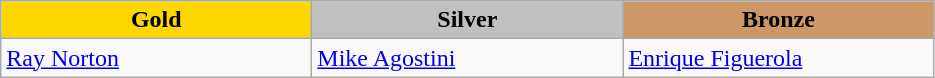<table class="wikitable" style="text-align:left">
<tr align="center">
<td width=200 bgcolor=gold><strong>Gold</strong></td>
<td width=200 bgcolor=silver><strong>Silver</strong></td>
<td width=200 bgcolor=CC9966><strong>Bronze</strong></td>
</tr>
<tr>
<td><a href='#'>Ray Norton</a><br><em></em></td>
<td><a href='#'>Mike Agostini</a><br><em></em></td>
<td><a href='#'>Enrique Figuerola</a><br><em></em></td>
</tr>
</table>
